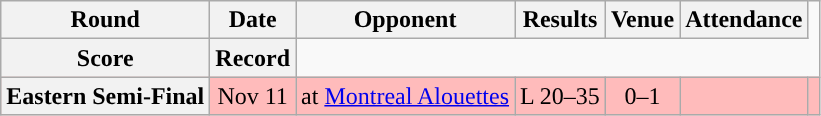<table class="wikitable" style="text-align:center">
<tr>
<th>Round</th>
<th>Date</th>
<th>Opponent</th>
<th>Results</th>
<th>Venue</th>
<th>Attendance</th>
</tr>
<tr>
<th>Score</th>
<th>Record</th>
</tr>
<tr style="background:#ffbbbb">
<th>Eastern Semi-Final</th>
<td>Nov 11</td>
<td>at <a href='#'>Montreal Alouettes</a></td>
<td>L 20–35</td>
<td>0–1</td>
<td></td>
<td></td>
</tr>
</table>
